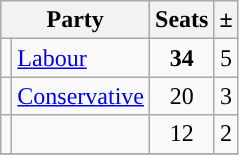<table class="sortable wikitable">
<tr>
<th colspan="2">Party</th>
<th>Seats</th>
<th>±</th>
</tr>
<tr>
<td style="background-color: "></td>
<td><a href='#'>Labour</a></td>
<td align="center"><strong>34</strong></td>
<td align="center">5</td>
</tr>
<tr>
<td style="background-color: "></td>
<td><a href='#'>Conservative</a></td>
<td align="center">20</td>
<td align="center">3</td>
</tr>
<tr>
<td style="background-color: "></td>
<td><a href='#'></a></td>
<td align="center">12</td>
<td align="center">2</td>
</tr>
<tr>
</tr>
</table>
